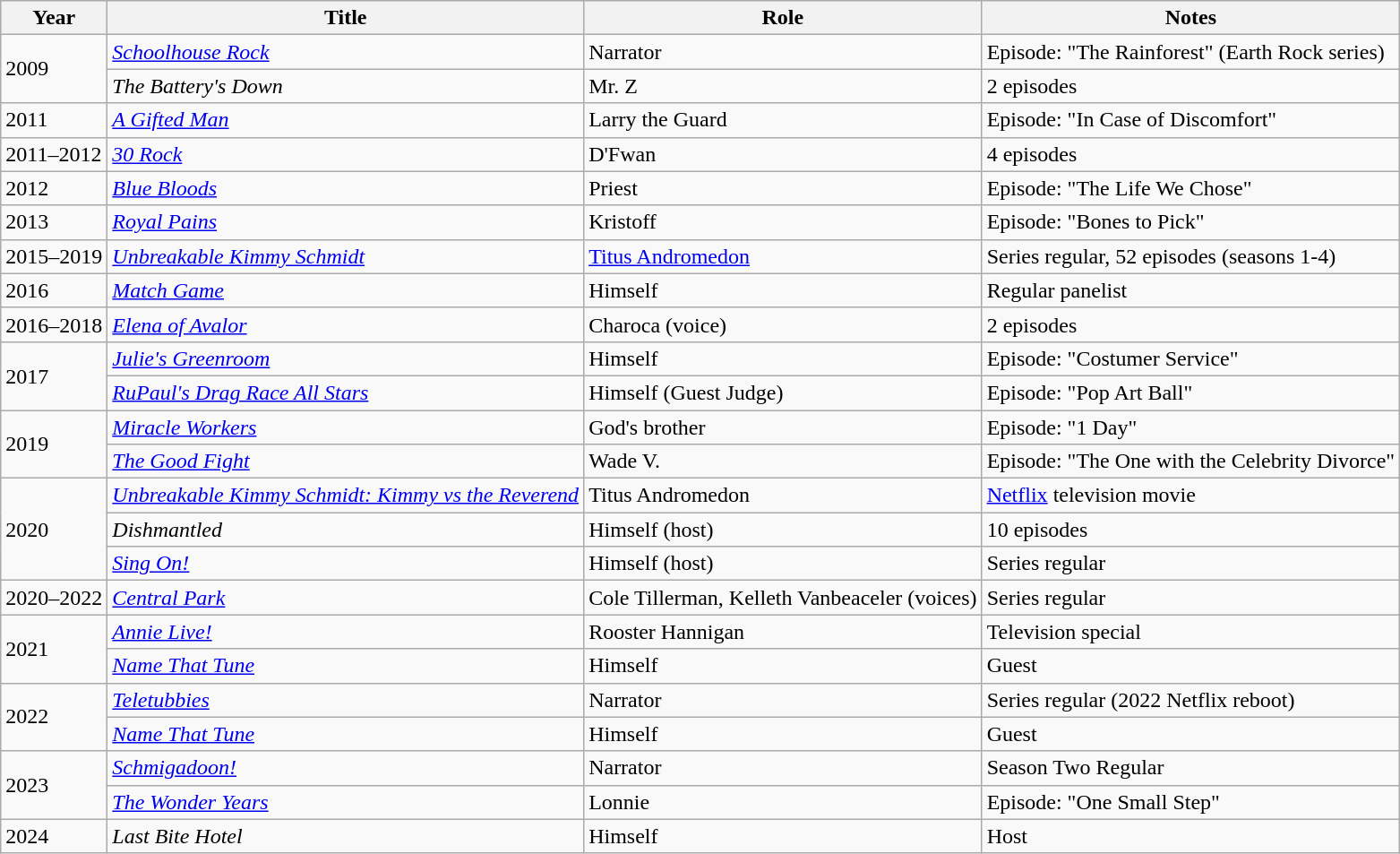<table class="wikitable sortable">
<tr>
<th>Year</th>
<th>Title</th>
<th>Role</th>
<th>Notes</th>
</tr>
<tr>
<td rowspan="2">2009</td>
<td><em><a href='#'>Schoolhouse Rock</a></em></td>
<td>Narrator</td>
<td>Episode: "The Rainforest" (Earth Rock series)</td>
</tr>
<tr>
<td><em>The Battery's Down</em></td>
<td>Mr. Z</td>
<td>2 episodes</td>
</tr>
<tr>
<td>2011</td>
<td><em><a href='#'>A Gifted Man</a></em></td>
<td>Larry the Guard</td>
<td>Episode: "In Case of Discomfort"</td>
</tr>
<tr>
<td>2011–2012</td>
<td><em><a href='#'>30 Rock</a></em></td>
<td>D'Fwan</td>
<td>4 episodes</td>
</tr>
<tr>
<td>2012</td>
<td><em><a href='#'>Blue Bloods</a></em></td>
<td>Priest</td>
<td>Episode: "The Life We Chose"</td>
</tr>
<tr>
<td>2013</td>
<td><em><a href='#'>Royal Pains</a></em></td>
<td>Kristoff</td>
<td>Episode: "Bones to Pick"</td>
</tr>
<tr>
<td>2015–2019</td>
<td><em><a href='#'>Unbreakable Kimmy Schmidt</a></em></td>
<td><a href='#'>Titus Andromedon</a></td>
<td>Series regular, 52 episodes (seasons 1-4)</td>
</tr>
<tr>
<td>2016</td>
<td><em><a href='#'>Match Game</a></em></td>
<td>Himself</td>
<td>Regular panelist</td>
</tr>
<tr>
<td>2016–2018</td>
<td><em><a href='#'>Elena of Avalor</a></em></td>
<td>Charoca (voice)</td>
<td>2 episodes</td>
</tr>
<tr>
<td rowspan="2">2017</td>
<td><em><a href='#'>Julie's Greenroom</a></em></td>
<td>Himself</td>
<td>Episode: "Costumer Service"</td>
</tr>
<tr>
<td><em><a href='#'>RuPaul's Drag Race All Stars</a></em></td>
<td>Himself (Guest Judge)</td>
<td>Episode: "Pop Art Ball"</td>
</tr>
<tr>
<td rowspan="2">2019</td>
<td><em><a href='#'>Miracle Workers</a></em></td>
<td>God's brother</td>
<td>Episode: "1 Day"</td>
</tr>
<tr>
<td><em><a href='#'>The Good Fight</a></em></td>
<td>Wade V.</td>
<td>Episode: "The One with the Celebrity Divorce"</td>
</tr>
<tr>
<td rowspan="3">2020</td>
<td><em><a href='#'>Unbreakable Kimmy Schmidt: Kimmy vs the Reverend</a></em></td>
<td>Titus Andromedon</td>
<td><a href='#'>Netflix</a> television movie</td>
</tr>
<tr>
<td><em>Dishmantled</em></td>
<td>Himself (host)</td>
<td>10 episodes</td>
</tr>
<tr>
<td><em><a href='#'>Sing On!</a></em></td>
<td>Himself (host)</td>
<td>Series regular</td>
</tr>
<tr>
<td>2020–2022</td>
<td><em><a href='#'>Central Park</a></em></td>
<td>Cole Tillerman, Kelleth Vanbeaceler (voices)</td>
<td>Series regular</td>
</tr>
<tr>
<td rowspan="2">2021</td>
<td><em><a href='#'>Annie Live!</a></em></td>
<td>Rooster Hannigan</td>
<td>Television special</td>
</tr>
<tr>
<td><em><a href='#'>Name That Tune</a></em></td>
<td>Himself</td>
<td>Guest</td>
</tr>
<tr>
<td rowspan="2">2022</td>
<td><em><a href='#'>Teletubbies</a></em></td>
<td>Narrator</td>
<td>Series regular (2022 Netflix reboot)</td>
</tr>
<tr>
<td><em><a href='#'>Name That Tune</a></em></td>
<td>Himself</td>
<td>Guest</td>
</tr>
<tr>
<td rowspan="2">2023</td>
<td><em><a href='#'>Schmigadoon!</a></em></td>
<td>Narrator</td>
<td>Season Two Regular</td>
</tr>
<tr>
<td><em><a href='#'>The Wonder Years</a></em></td>
<td>Lonnie</td>
<td>Episode: "One Small Step"</td>
</tr>
<tr>
<td>2024</td>
<td><em>Last Bite Hotel</em></td>
<td>Himself</td>
<td>Host</td>
</tr>
</table>
